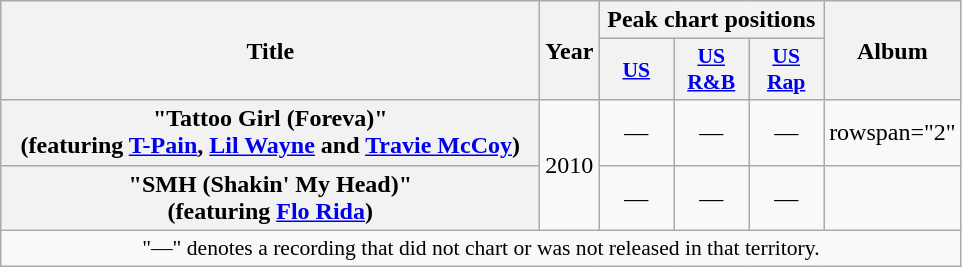<table class="wikitable plainrowheaders" style="text-align:center;">
<tr>
<th scope="col" rowspan="2" style="width:22em;">Title</th>
<th scope="col" rowspan="2">Year</th>
<th scope="col" colspan="3">Peak chart positions</th>
<th scope="col" rowspan="2">Album</th>
</tr>
<tr>
<th scope="col" style="width:3em;font-size:90%;"><a href='#'>US</a><br></th>
<th scope="col" style="width:3em;font-size:90%;"><a href='#'>US R&B</a><br></th>
<th scope="col" style="width:3em;font-size:90%;"><a href='#'>US Rap</a><br></th>
</tr>
<tr>
<th scope="row">"Tattoo Girl (Foreva)"<br><span>(featuring <a href='#'>T-Pain</a>, <a href='#'>Lil Wayne</a> and <a href='#'>Travie McCoy</a>)</span></th>
<td rowspan="2">2010</td>
<td>—</td>
<td>—</td>
<td>—</td>
<td>rowspan="2" </td>
</tr>
<tr>
<th scope="row">"SMH (Shakin' My Head)"<br><span>(featuring <a href='#'>Flo Rida</a>)</span></th>
<td>—</td>
<td>—</td>
<td>—</td>
</tr>
<tr>
<td colspan="6" style="font-size:90%">"—" denotes a recording that did not chart or was not released in that territory.</td>
</tr>
</table>
